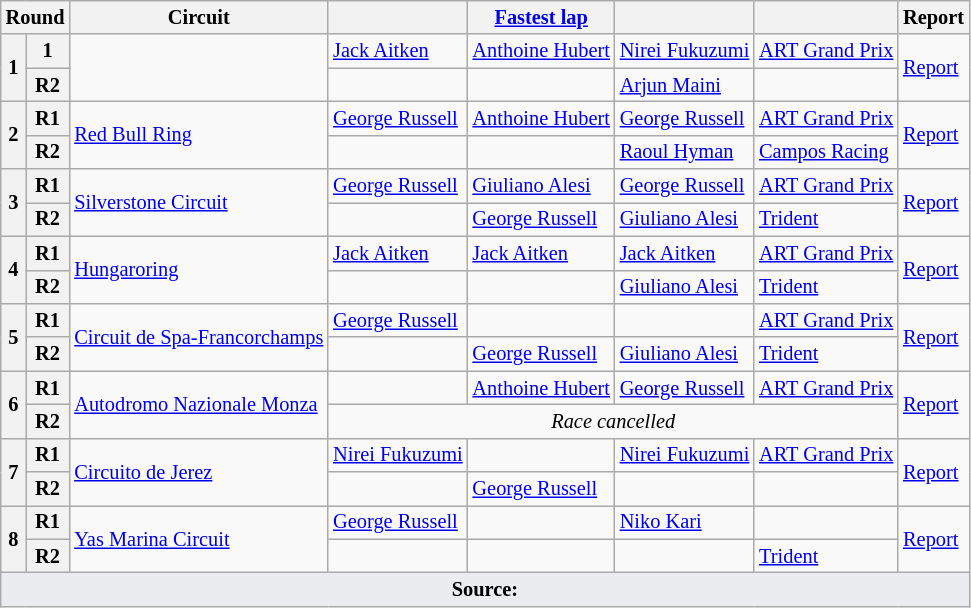<table class="wikitable" style="font-size: 85%;">
<tr>
<th colspan=2>Round</th>
<th>Circuit</th>
<th></th>
<th><a href='#'>Fastest lap</a></th>
<th></th>
<th></th>
<th>Report</th>
</tr>
<tr>
<th rowspan=2>1</th>
<th>1</th>
<td rowspan=2></td>
<td> <a href='#'>Jack Aitken</a></td>
<td> <a href='#'>Anthoine Hubert</a></td>
<td> <a href='#'>Nirei Fukuzumi</a></td>
<td> <a href='#'>ART Grand Prix</a></td>
<td rowspan=2><a href='#'>Report</a></td>
</tr>
<tr>
<th>R2</th>
<td></td>
<td> </td>
<td> <a href='#'>Arjun Maini</a></td>
<td></td>
</tr>
<tr>
<th rowspan=2>2</th>
<th>R1</th>
<td rowspan=2> <a href='#'>Red Bull Ring</a></td>
<td> <a href='#'>George Russell</a></td>
<td> <a href='#'>Anthoine Hubert</a></td>
<td> <a href='#'>George Russell</a></td>
<td> <a href='#'>ART Grand Prix</a></td>
<td rowspan=2><a href='#'>Report</a></td>
</tr>
<tr>
<th>R2</th>
<td></td>
<td> </td>
<td> <a href='#'>Raoul Hyman</a></td>
<td> <a href='#'>Campos Racing</a></td>
</tr>
<tr>
<th rowspan=2>3</th>
<th>R1</th>
<td rowspan=2> <a href='#'>Silverstone Circuit</a></td>
<td> <a href='#'>George Russell</a></td>
<td> <a href='#'>Giuliano Alesi</a></td>
<td> <a href='#'>George Russell</a></td>
<td> <a href='#'>ART Grand Prix</a></td>
<td rowspan=2><a href='#'>Report</a></td>
</tr>
<tr>
<th>R2</th>
<td></td>
<td> <a href='#'>George Russell</a></td>
<td> <a href='#'>Giuliano Alesi</a></td>
<td> <a href='#'>Trident</a></td>
</tr>
<tr>
<th rowspan=2>4</th>
<th>R1</th>
<td rowspan=2> <a href='#'>Hungaroring</a></td>
<td> <a href='#'>Jack Aitken</a></td>
<td> <a href='#'>Jack Aitken</a></td>
<td> <a href='#'>Jack Aitken</a></td>
<td> <a href='#'>ART Grand Prix</a></td>
<td rowspan=2><a href='#'>Report</a></td>
</tr>
<tr>
<th>R2</th>
<td></td>
<td> </td>
<td> <a href='#'>Giuliano Alesi</a></td>
<td> <a href='#'>Trident</a></td>
</tr>
<tr>
<th rowspan=2>5</th>
<th>R1</th>
<td rowspan=2> <a href='#'>Circuit de Spa-Francorchamps</a></td>
<td> <a href='#'>George Russell</a></td>
<td></td>
<td></td>
<td> <a href='#'>ART Grand Prix</a></td>
<td rowspan=2><a href='#'>Report</a></td>
</tr>
<tr>
<th>R2</th>
<td></td>
<td> <a href='#'>George Russell</a></td>
<td> <a href='#'>Giuliano Alesi</a></td>
<td> <a href='#'>Trident</a></td>
</tr>
<tr>
<th rowspan=2>6</th>
<th>R1</th>
<td rowspan=2> <a href='#'>Autodromo Nazionale Monza</a></td>
<td></td>
<td> <a href='#'>Anthoine Hubert</a></td>
<td> <a href='#'>George Russell</a></td>
<td> <a href='#'>ART Grand Prix</a></td>
<td rowspan=2><a href='#'>Report</a></td>
</tr>
<tr>
<th>R2</th>
<td colspan=4 align=center><em>Race cancelled</em></td>
</tr>
<tr>
<th rowspan=2>7</th>
<th>R1</th>
<td rowspan=2> <a href='#'>Circuito de Jerez</a></td>
<td> <a href='#'>Nirei Fukuzumi</a></td>
<td> </td>
<td> <a href='#'>Nirei Fukuzumi</a></td>
<td> <a href='#'>ART Grand Prix</a></td>
<td rowspan=2><a href='#'>Report</a></td>
</tr>
<tr>
<th>R2</th>
<td></td>
<td> <a href='#'>George Russell</a></td>
<td></td>
<td></td>
</tr>
<tr>
<th rowspan=2>8</th>
<th>R1</th>
<td rowspan=2> <a href='#'>Yas Marina Circuit</a></td>
<td> <a href='#'>George Russell</a></td>
<td> </td>
<td> <a href='#'>Niko Kari</a></td>
<td></td>
<td rowspan=2><a href='#'>Report</a></td>
</tr>
<tr>
<th>R2</th>
<td></td>
<td> </td>
<td></td>
<td> <a href='#'>Trident</a></td>
</tr>
<tr>
<td colspan="8" style="background-color:#EAECF0;text-align:center" align="bottom"><strong>Source:</strong></td>
</tr>
</table>
